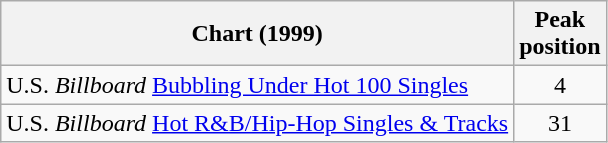<table class="wikitable">
<tr>
<th>Chart (1999)</th>
<th>Peak<br>position</th>
</tr>
<tr>
<td>U.S. <em>Billboard</em> <a href='#'>Bubbling Under Hot 100 Singles</a></td>
<td align="center">4</td>
</tr>
<tr>
<td>U.S. <em>Billboard</em> <a href='#'>Hot R&B/Hip-Hop Singles & Tracks</a></td>
<td align="center">31</td>
</tr>
</table>
